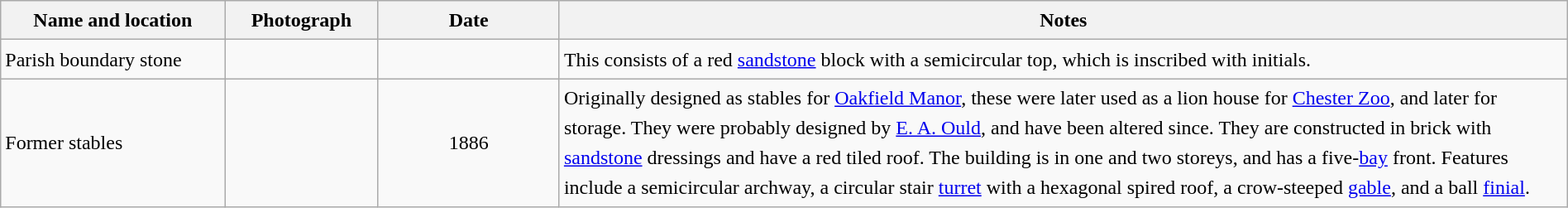<table class="wikitable sortable plainrowheaders" style="width:100%;border:0px;text-align:left;line-height:150%;">
<tr>
<th scope="col"  style="width:150px">Name and location</th>
<th scope="col"  style="width:100px" class="unsortable">Photograph</th>
<th scope="col"  style="width:120px">Date</th>
<th scope="col"  style="width:700px" class="unsortable">Notes</th>
</tr>
<tr>
<td>Parish boundary stone<br><small></small></td>
<td></td>
<td align="center"></td>
<td>This consists of a red <a href='#'>sandstone</a> block with a semicircular top, which is inscribed with initials.</td>
</tr>
<tr>
<td>Former stables<br><small></small></td>
<td></td>
<td align="center">1886</td>
<td>Originally designed as stables for <a href='#'>Oakfield Manor</a>, these were later used as a lion house for <a href='#'>Chester Zoo</a>, and later for storage.  They were probably designed by <a href='#'>E. A. Ould</a>, and have been altered since.  They are constructed in brick with <a href='#'>sandstone</a> dressings and have a red tiled roof.  The building is in one and two storeys, and has a five-<a href='#'>bay</a> front.  Features include a semicircular archway, a circular stair <a href='#'>turret</a> with a hexagonal spired roof, a crow-steeped <a href='#'>gable</a>, and a ball <a href='#'>finial</a>.</td>
</tr>
<tr>
</tr>
</table>
